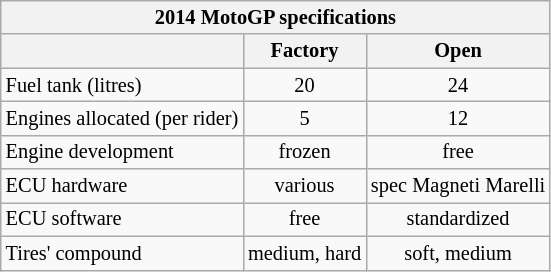<table class="wikitable" style="font-size: 85%;">
<tr>
<th colspan=3>2014 MotoGP specifications</th>
</tr>
<tr>
<th></th>
<th>Factory</th>
<th>Open</th>
</tr>
<tr>
<td>Fuel tank (litres)</td>
<td align=center>20</td>
<td align=center>24</td>
</tr>
<tr>
<td>Engines allocated (per rider)</td>
<td align=center>5</td>
<td align=center>12</td>
</tr>
<tr>
<td>Engine development</td>
<td align=center>frozen</td>
<td align=center>free</td>
</tr>
<tr>
<td>ECU hardware</td>
<td align=center>various</td>
<td align=center>spec Magneti Marelli</td>
</tr>
<tr>
<td>ECU software</td>
<td align=center>free</td>
<td align=center>standardized</td>
</tr>
<tr>
<td>Tires' compound</td>
<td align=center>medium, hard</td>
<td align=center>soft, medium</td>
</tr>
</table>
